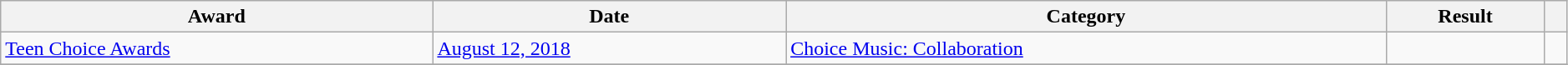<table class="wikitable sortable plainrowheaders" style="width: 99%;">
<tr>
<th scope="col">Award</th>
<th scope="col">Date</th>
<th scope="col">Category</th>
<th scope="col">Result</th>
<th scope="col" class="unsortable"></th>
</tr>
<tr>
<td><a href='#'>Teen Choice Awards</a></td>
<td><a href='#'>August 12, 2018</a></td>
<td><a href='#'>Choice Music: Collaboration</a></td>
<td></td>
<td style="text-align:center;"></td>
</tr>
<tr>
</tr>
</table>
